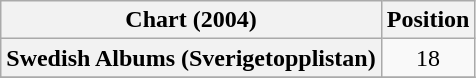<table class="wikitable sortable plainrowheaders" style="text-align:center;">
<tr>
<th scope="col">Chart (2004)</th>
<th scope="col">Position</th>
</tr>
<tr>
<th scope="row">Swedish Albums (Sverigetopplistan)</th>
<td>18</td>
</tr>
<tr>
</tr>
</table>
